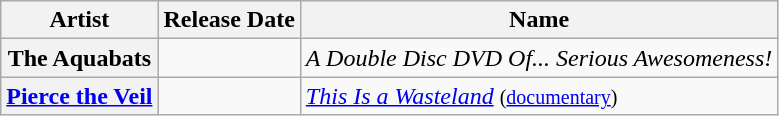<table class="wikitable plainrowheaders sortable">
<tr>
<th>Artist</th>
<th>Release Date</th>
<th>Name</th>
</tr>
<tr>
<th scope="row">The Aquabats</th>
<td></td>
<td><em>A Double Disc DVD Of... Serious Awesomeness!</em></td>
</tr>
<tr>
<th scope="row"><a href='#'>Pierce the Veil</a></th>
<td></td>
<td><em><a href='#'>This Is a Wasteland</a></em> <small>(<a href='#'>documentary</a>)</small></td>
</tr>
</table>
